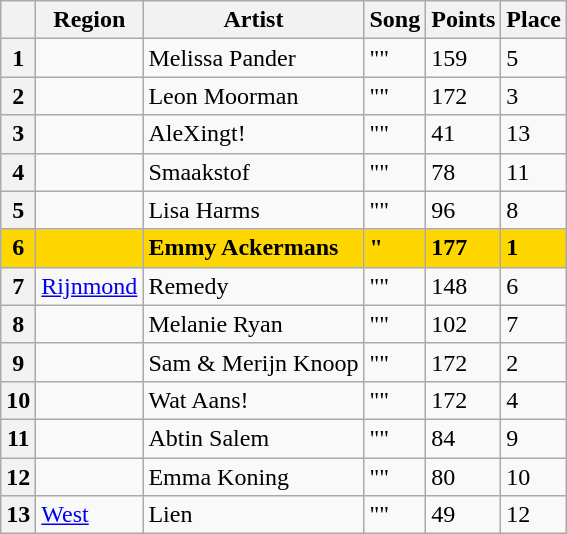<table class="sortable wikitable plainrowheaders" style="clear:left;">
<tr>
<th scope="col"></th>
<th scope="col">Region</th>
<th scope="col">Artist</th>
<th scope="col">Song</th>
<th scope="col">Points</th>
<th scope="col">Place</th>
</tr>
<tr>
<th scope="row" style="text-align:center;">1</th>
<td></td>
<td>Melissa Pander</td>
<td>""</td>
<td>159</td>
<td>5</td>
</tr>
<tr>
<th scope="row" style="text-align:center;">2</th>
<td></td>
<td>Leon Moorman</td>
<td>""</td>
<td>172</td>
<td>3</td>
</tr>
<tr>
<th scope="row" style="text-align:center;">3</th>
<td></td>
<td>AleXingt!</td>
<td>""</td>
<td>41</td>
<td>13</td>
</tr>
<tr>
<th scope="row" style="text-align:center;">4</th>
<td></td>
<td>Smaakstof</td>
<td>""</td>
<td>78</td>
<td>11</td>
</tr>
<tr>
<th scope="row" style="text-align:center;">5</th>
<td></td>
<td>Lisa Harms</td>
<td>""</td>
<td>96</td>
<td>8</td>
</tr>
<tr style="font-weight:bold; background:gold;">
<th scope="row" style="text-align:center; font-weight:bold; background:gold">6</th>
<td></td>
<td>Emmy Ackermans</td>
<td>"</td>
<td>177</td>
<td>1</td>
</tr>
<tr>
<th scope="row" style="text-align:center;">7</th>
<td> <a href='#'>Rijnmond</a></td>
<td>Remedy</td>
<td>""</td>
<td>148</td>
<td>6</td>
</tr>
<tr>
<th scope="row" style="text-align:center;">8</th>
<td></td>
<td>Melanie Ryan</td>
<td>""</td>
<td>102</td>
<td>7</td>
</tr>
<tr>
<th scope="row" style="text-align:center;">9</th>
<td></td>
<td>Sam & Merijn Knoop</td>
<td>""</td>
<td>172</td>
<td>2</td>
</tr>
<tr>
<th scope="row" style="text-align:center;">10</th>
<td></td>
<td>Wat Aans!</td>
<td>""</td>
<td>172</td>
<td>4</td>
</tr>
<tr>
<th scope="row" style="text-align:center;">11</th>
<td></td>
<td>Abtin Salem</td>
<td>""</td>
<td>84</td>
<td>9</td>
</tr>
<tr>
<th scope="row" style="text-align:center;">12</th>
<td></td>
<td>Emma Koning</td>
<td>""</td>
<td>80</td>
<td>10</td>
</tr>
<tr>
<th scope="row" style="text-align:center;">13</th>
<td> <a href='#'>West</a></td>
<td>Lien</td>
<td>""</td>
<td>49</td>
<td>12</td>
</tr>
</table>
